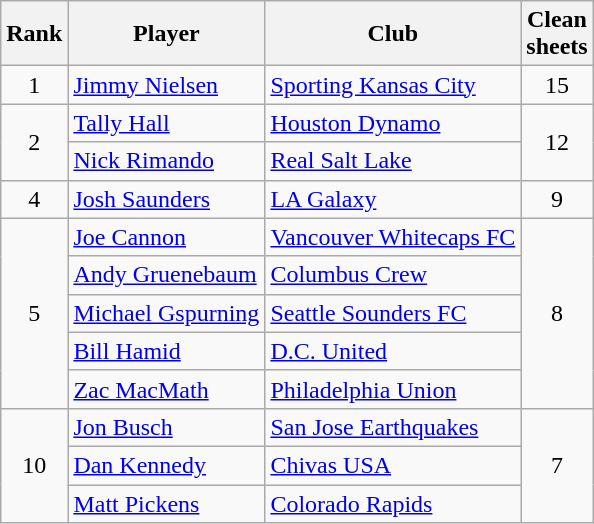<table class="wikitable" style="text-align:center">
<tr>
<th>Rank</th>
<th>Player</th>
<th>Club</th>
<th>Clean<br>sheets</th>
</tr>
<tr>
<td>1</td>
<td align="left"> <a href='#'>Jimmy Nielsen</a></td>
<td align="left"><a href='#'>Sporting Kansas City</a></td>
<td>15</td>
</tr>
<tr>
<td rowspan="2">2</td>
<td align="left"> <a href='#'>Tally Hall</a></td>
<td align="left"><a href='#'>Houston Dynamo</a></td>
<td rowspan="2">12</td>
</tr>
<tr>
<td align="left"> <a href='#'>Nick Rimando</a></td>
<td align="left"><a href='#'>Real Salt Lake</a></td>
</tr>
<tr>
<td>4</td>
<td align="left"> <a href='#'>Josh Saunders</a></td>
<td align="left"><a href='#'>LA Galaxy</a></td>
<td>9</td>
</tr>
<tr>
<td rowspan="5">5</td>
<td align="left"> <a href='#'>Joe Cannon</a></td>
<td align="left"><a href='#'>Vancouver Whitecaps FC</a></td>
<td rowspan="5">8</td>
</tr>
<tr>
<td align="left"> <a href='#'>Andy Gruenebaum</a></td>
<td align="left"><a href='#'>Columbus Crew</a></td>
</tr>
<tr>
<td align="left"> <a href='#'>Michael Gspurning</a></td>
<td align="left"><a href='#'>Seattle Sounders FC</a></td>
</tr>
<tr>
<td align="left"> <a href='#'>Bill Hamid</a></td>
<td align="left"><a href='#'>D.C. United</a></td>
</tr>
<tr>
<td align="left"> <a href='#'>Zac MacMath</a></td>
<td align="left"><a href='#'>Philadelphia Union</a></td>
</tr>
<tr>
<td rowspan="3">10</td>
<td align="left"> <a href='#'>Jon Busch</a></td>
<td align="left"><a href='#'>San Jose Earthquakes</a></td>
<td rowspan="3">7</td>
</tr>
<tr>
<td align="left"> <a href='#'>Dan Kennedy</a></td>
<td align="left"><a href='#'>Chivas USA</a></td>
</tr>
<tr>
<td align="left"> <a href='#'>Matt Pickens</a></td>
<td align="left"><a href='#'>Colorado Rapids</a></td>
</tr>
</table>
